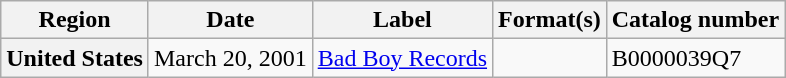<table class="wikitable sortable plainrowheaders">
<tr>
<th scope="col">Region</th>
<th scope="col">Date</th>
<th scope="col">Label</th>
<th scope="col">Format(s)</th>
<th scope="col">Catalog number</th>
</tr>
<tr>
<th scope="row">United States</th>
<td>March 20, 2001</td>
<td><a href='#'>Bad Boy Records</a></td>
<td></td>
<td>B0000039Q7</td>
</tr>
</table>
